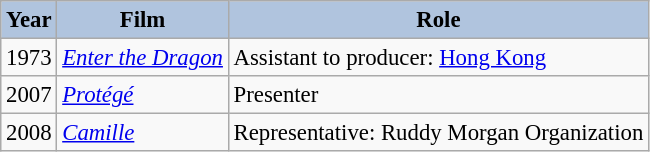<table class="wikitable" style="font-size:95%;">
<tr>
<th style="background:#B0C4DE;">Year</th>
<th style="background:#B0C4DE;">Film</th>
<th style="background:#B0C4DE;">Role</th>
</tr>
<tr>
<td>1973</td>
<td><em><a href='#'>Enter the Dragon</a></em></td>
<td>Assistant to producer: <a href='#'>Hong Kong</a></td>
</tr>
<tr>
<td>2007</td>
<td><em><a href='#'>Protégé</a></em></td>
<td>Presenter</td>
</tr>
<tr>
<td>2008</td>
<td><em><a href='#'>Camille</a></em></td>
<td>Representative: Ruddy Morgan Organization</td>
</tr>
</table>
